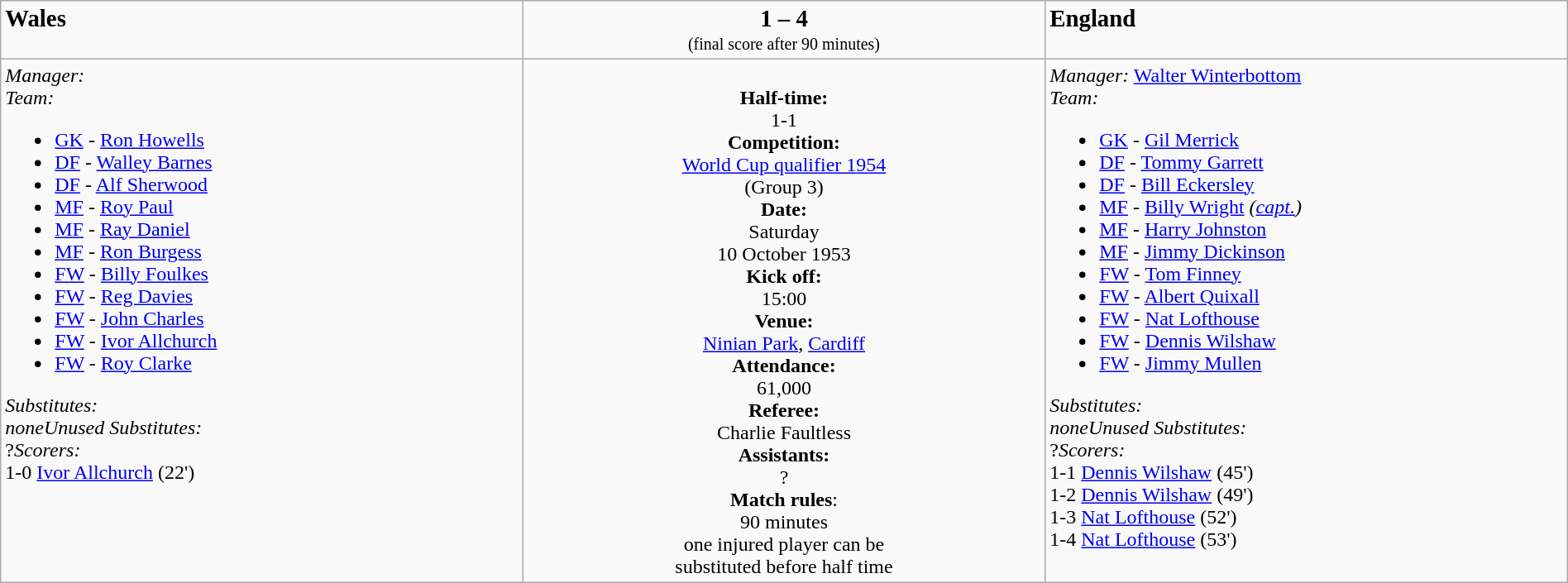<table border=0 class="wikitable" width=100%>
<tr>
<td width=33% valign=top><big> <strong>Wales</strong></big></td>
<td width=33% valign=top align=center><big><strong>1 – 4</strong></big><br><small>(final score after 90 minutes)</small></td>
<td width=33% valign=top><big> <strong>England</strong></big></td>
</tr>
<tr>
<td valign=top><em>Manager:</em><br><em>Team:</em><ul><li><a href='#'>GK</a> - <a href='#'>Ron Howells</a></li><li><a href='#'>DF</a> - <a href='#'>Walley Barnes</a></li><li><a href='#'>DF</a> - <a href='#'>Alf Sherwood</a></li><li><a href='#'>MF</a> - <a href='#'>Roy Paul</a></li><li><a href='#'>MF</a> - <a href='#'>Ray Daniel</a></li><li><a href='#'>MF</a> - <a href='#'>Ron Burgess</a></li><li><a href='#'>FW</a> - <a href='#'>Billy Foulkes</a></li><li><a href='#'>FW</a> - <a href='#'>Reg Davies</a></li><li><a href='#'>FW</a> - <a href='#'>John Charles</a></li><li><a href='#'>FW</a> - <a href='#'>Ivor Allchurch</a></li><li><a href='#'>FW</a> - <a href='#'>Roy Clarke</a></li></ul><em>Substitutes:</em><br><em>none</em><em>Unused Substitutes:</em>
<br>?<em>Scorers:</em>
<br>1-0 <a href='#'>Ivor Allchurch</a> (22')</td>
<td valign=middle align=center><br><strong>Half-time:</strong><br>1-1<br><strong>Competition:</strong><br><a href='#'>World Cup qualifier 1954</a><br> (Group 3)<br><strong>Date:</strong><br>Saturday<br>10 October 1953<br><strong>Kick off:</strong><br>15:00<br><strong>Venue:</strong><br><a href='#'>Ninian Park</a>, <a href='#'>Cardiff</a><br><strong>Attendance:</strong><br> 61,000<br><strong>Referee:</strong><br>Charlie Faultless <br><strong>Assistants:</strong><br>?<br><strong>Match rules</strong>:<br>90 minutes<br>one injured player can be<br>substituted before half time
</td>
<td valign=top><em>Manager:</em>  <a href='#'>Walter Winterbottom</a><br><em>Team:</em><ul><li><a href='#'>GK</a> - <a href='#'>Gil Merrick</a></li><li><a href='#'>DF</a> - <a href='#'>Tommy Garrett</a></li><li><a href='#'>DF</a> - <a href='#'>Bill Eckersley</a></li><li><a href='#'>MF</a> - <a href='#'>Billy Wright</a> <em>(<a href='#'>capt.</a>)</em></li><li><a href='#'>MF</a> - <a href='#'>Harry Johnston</a></li><li><a href='#'>MF</a> - <a href='#'>Jimmy Dickinson</a></li><li><a href='#'>FW</a> - <a href='#'>Tom Finney</a></li><li><a href='#'>FW</a> - <a href='#'>Albert Quixall</a></li><li><a href='#'>FW</a> - <a href='#'>Nat Lofthouse</a></li><li><a href='#'>FW</a> - <a href='#'>Dennis Wilshaw</a></li><li><a href='#'>FW</a> - <a href='#'>Jimmy Mullen</a></li></ul><em>Substitutes:</em><br><em>none</em><em>Unused Substitutes:</em>
<br>?<em>Scorers:</em>
<br>1-1 <a href='#'>Dennis Wilshaw</a> (45')
<br>1-2 <a href='#'>Dennis Wilshaw</a> (49')
<br>1-3 <a href='#'>Nat Lofthouse</a> (52')
<br>1-4 <a href='#'>Nat Lofthouse</a> (53')</td>
</tr>
</table>
